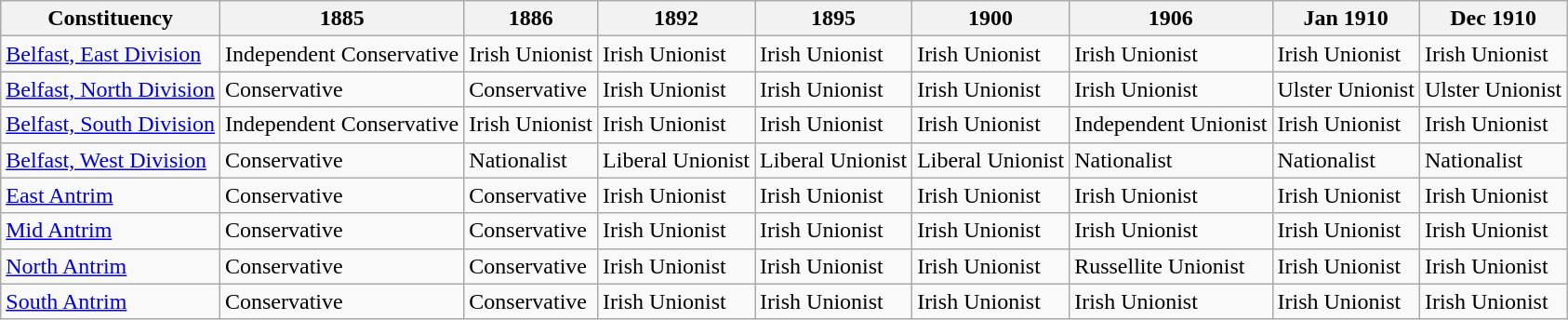<table class="wikitable sortable">
<tr>
<th>Constituency</th>
<th>1885</th>
<th>1886</th>
<th>1892</th>
<th>1895</th>
<th>1900</th>
<th>1906</th>
<th>Jan 1910</th>
<th>Dec 1910</th>
</tr>
<tr>
<td><a href='#'>Belfast, East Division</a></td>
<td bgcolor=>Independent Conservative</td>
<td bgcolor=>Irish Unionist</td>
<td bgcolor=>Irish Unionist</td>
<td bgcolor=>Irish Unionist</td>
<td bgcolor=>Irish Unionist</td>
<td bgcolor=>Irish Unionist</td>
<td bgcolor=>Irish Unionist</td>
<td bgcolor=>Irish Unionist</td>
</tr>
<tr>
<td><a href='#'>Belfast, North Division</a></td>
<td bgcolor=>Conservative</td>
<td bgcolor=>Conservative</td>
<td bgcolor=>Irish Unionist</td>
<td bgcolor=>Irish Unionist</td>
<td bgcolor=>Irish Unionist</td>
<td bgcolor=>Irish Unionist</td>
<td bgcolor=>Ulster Unionist</td>
<td bgcolor=>Ulster Unionist</td>
</tr>
<tr>
<td><a href='#'>Belfast, South Division</a></td>
<td bgcolor=>Independent Conservative</td>
<td bgcolor=>Irish Unionist</td>
<td bgcolor=>Irish Unionist</td>
<td bgcolor=>Irish Unionist</td>
<td bgcolor=>Irish Unionist</td>
<td bgcolor=>Independent Unionist</td>
<td bgcolor=>Irish Unionist</td>
<td bgcolor=>Irish Unionist</td>
</tr>
<tr>
<td><a href='#'>Belfast, West Division</a></td>
<td bgcolor=>Conservative</td>
<td bgcolor=>Nationalist</td>
<td bgcolor=>Liberal Unionist</td>
<td bgcolor=>Liberal Unionist</td>
<td bgcolor=>Liberal Unionist</td>
<td bgcolor=>Nationalist</td>
<td bgcolor=>Nationalist</td>
<td bgcolor=>Nationalist</td>
</tr>
<tr>
<td><a href='#'>East Antrim</a></td>
<td bgcolor=>Conservative</td>
<td bgcolor=>Conservative</td>
<td bgcolor=>Irish Unionist</td>
<td bgcolor=>Irish Unionist</td>
<td bgcolor=>Irish Unionist</td>
<td bgcolor=>Irish Unionist</td>
<td bgcolor=>Irish Unionist</td>
<td bgcolor=>Irish Unionist</td>
</tr>
<tr>
<td><a href='#'>Mid Antrim</a></td>
<td bgcolor=>Conservative</td>
<td bgcolor=>Conservative</td>
<td bgcolor=>Irish Unionist</td>
<td bgcolor=>Irish Unionist</td>
<td bgcolor=>Irish Unionist</td>
<td bgcolor=>Irish Unionist</td>
<td bgcolor=>Irish Unionist</td>
<td bgcolor=>Irish Unionist</td>
</tr>
<tr>
<td><a href='#'>North Antrim</a></td>
<td bgcolor=>Conservative</td>
<td bgcolor=>Conservative</td>
<td bgcolor=>Irish Unionist</td>
<td bgcolor=>Irish Unionist</td>
<td bgcolor=>Irish Unionist</td>
<td bgcolor=>Russellite Unionist</td>
<td bgcolor=>Irish Unionist</td>
<td bgcolor=>Irish Unionist</td>
</tr>
<tr>
<td><a href='#'>South Antrim</a></td>
<td bgcolor=>Conservative</td>
<td bgcolor=>Conservative</td>
<td bgcolor=>Irish Unionist</td>
<td bgcolor=>Irish Unionist</td>
<td bgcolor=>Irish Unionist</td>
<td bgcolor=>Irish Unionist</td>
<td bgcolor=>Irish Unionist</td>
<td bgcolor=>Irish Unionist</td>
</tr>
</table>
